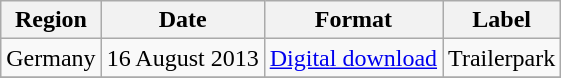<table class=wikitable>
<tr>
<th>Region</th>
<th>Date</th>
<th>Format</th>
<th>Label</th>
</tr>
<tr>
<td>Germany</td>
<td>16 August 2013</td>
<td><a href='#'>Digital download</a></td>
<td>Trailerpark</td>
</tr>
<tr>
</tr>
</table>
